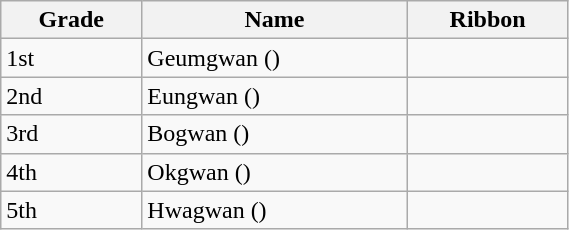<table class="wikitable" style="width: 30%;">
<tr>
<th>Grade</th>
<th>Name</th>
<th>Ribbon</th>
</tr>
<tr>
<td>1st</td>
<td>Geumgwan ()</td>
<td></td>
</tr>
<tr>
<td>2nd</td>
<td>Eungwan ()</td>
<td></td>
</tr>
<tr>
<td>3rd</td>
<td>Bogwan ()</td>
<td></td>
</tr>
<tr>
<td>4th</td>
<td>Okgwan ()</td>
<td></td>
</tr>
<tr>
<td>5th</td>
<td>Hwagwan ()</td>
<td></td>
</tr>
</table>
